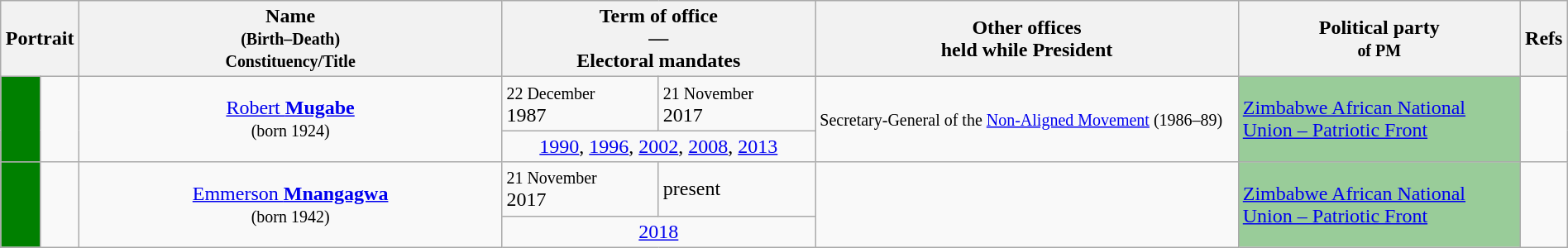<table class="wikitable" width=100%>
<tr>
<th scope="col" colspan="2" width=40>Portrait</th>
<th scope="col" width=27%>Name<br><small>(Birth–Death)<br>Constituency/Title</small></th>
<th scope="col" colspan="2" width=20%>Term of office<br>—<br>Electoral mandates</th>
<th scope="col" width=27%>Other offices<br>held while President</th>
<th scope="col" width=18%>Political party<br><small>of PM</small></th>
<th scope="col">Refs</th>
</tr>
<tr>
<td scope="row" rowspan="2" style="background-color: #008000"></td>
<td rowspan="2"></td>
<td rowspan="2" align="center"><a href='#'>Robert <strong>Mugabe</strong></a><br><small>(born 1924)</small></td>
<td><small>22 December</small><br>1987</td>
<td><small>21 November</small><br>2017</td>
<td rowspan="2"><small>Secretary-General of the <a href='#'>Non-Aligned Movement</a> (1986–89)</small></td>
<td bgcolor=#99CC99 rowspan="2"><a href='#'>Zimbabwe African National Union – Patriotic Front</a></td>
<td rowspan="2" align=center></td>
</tr>
<tr>
<td colspan="2" align="center"><a href='#'>1990</a>, <a href='#'>1996</a>, <a href='#'>2002</a>, <a href='#'>2008</a>, <a href='#'>2013</a></td>
</tr>
<tr>
<td scope="row" rowspan="2" style="background-color: #008000"></td>
<td rowspan="2"></td>
<td rowspan="2" align="center"><a href='#'>Emmerson <strong>Mnangagwa</strong></a><br><small>(born 1942)</small></td>
<td><small>21 November</small><br>2017</td>
<td>present</td>
<td rowspan="2"></td>
<td bgcolor=#99CC99 rowspan="2"><a href='#'>Zimbabwe African National Union – Patriotic Front</a></td>
<td rowspan="2"></td>
</tr>
<tr>
<td colspan="2" align="center"><a href='#'>2018</a></td>
</tr>
</table>
